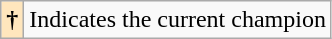<table class="wikitable sortable">
<tr>
<th style="background-color:#ffe6bd">†</th>
<td>Indicates the current champion</td>
</tr>
</table>
